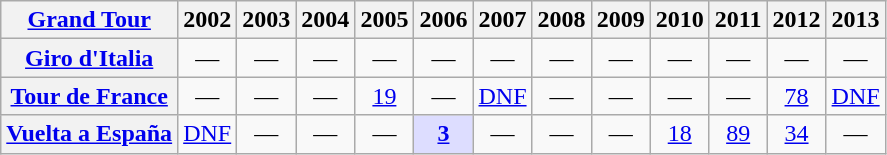<table class="wikitable plainrowheaders">
<tr>
<th scope="col"><a href='#'>Grand Tour</a></th>
<th scope="col">2002</th>
<th scope="col">2003</th>
<th scope="col">2004</th>
<th scope="col">2005</th>
<th scope="col">2006</th>
<th scope="col">2007</th>
<th scope="col">2008</th>
<th scope="col">2009</th>
<th scope="col">2010</th>
<th scope="col">2011</th>
<th scope="col">2012</th>
<th scope="col">2013</th>
</tr>
<tr style="text-align:center;">
<th scope="row"> <a href='#'>Giro d'Italia</a></th>
<td>—</td>
<td>—</td>
<td>—</td>
<td>—</td>
<td>—</td>
<td>—</td>
<td>—</td>
<td>—</td>
<td>—</td>
<td>—</td>
<td>—</td>
<td>—</td>
</tr>
<tr style="text-align:center;">
<th scope="row"> <a href='#'>Tour de France</a></th>
<td>—</td>
<td>—</td>
<td>—</td>
<td style="text-align:center;"><a href='#'>19</a></td>
<td>—</td>
<td style="text-align:center;"><a href='#'>DNF</a></td>
<td>—</td>
<td>—</td>
<td>—</td>
<td>—</td>
<td style="text-align:center;"><a href='#'>78</a></td>
<td style="text-align:center;"><a href='#'>DNF</a></td>
</tr>
<tr style="text-align:center;">
<th scope="row"> <a href='#'>Vuelta a España</a></th>
<td align="center"><a href='#'>DNF</a></td>
<td>—</td>
<td>—</td>
<td>—</td>
<td align="center" style="background:#ddddff;"><a href='#'><strong>3</strong></a></td>
<td>—</td>
<td>—</td>
<td>—</td>
<td align="center"><a href='#'>18</a></td>
<td align="center"><a href='#'>89</a></td>
<td align="center"><a href='#'>34</a></td>
<td>—</td>
</tr>
</table>
